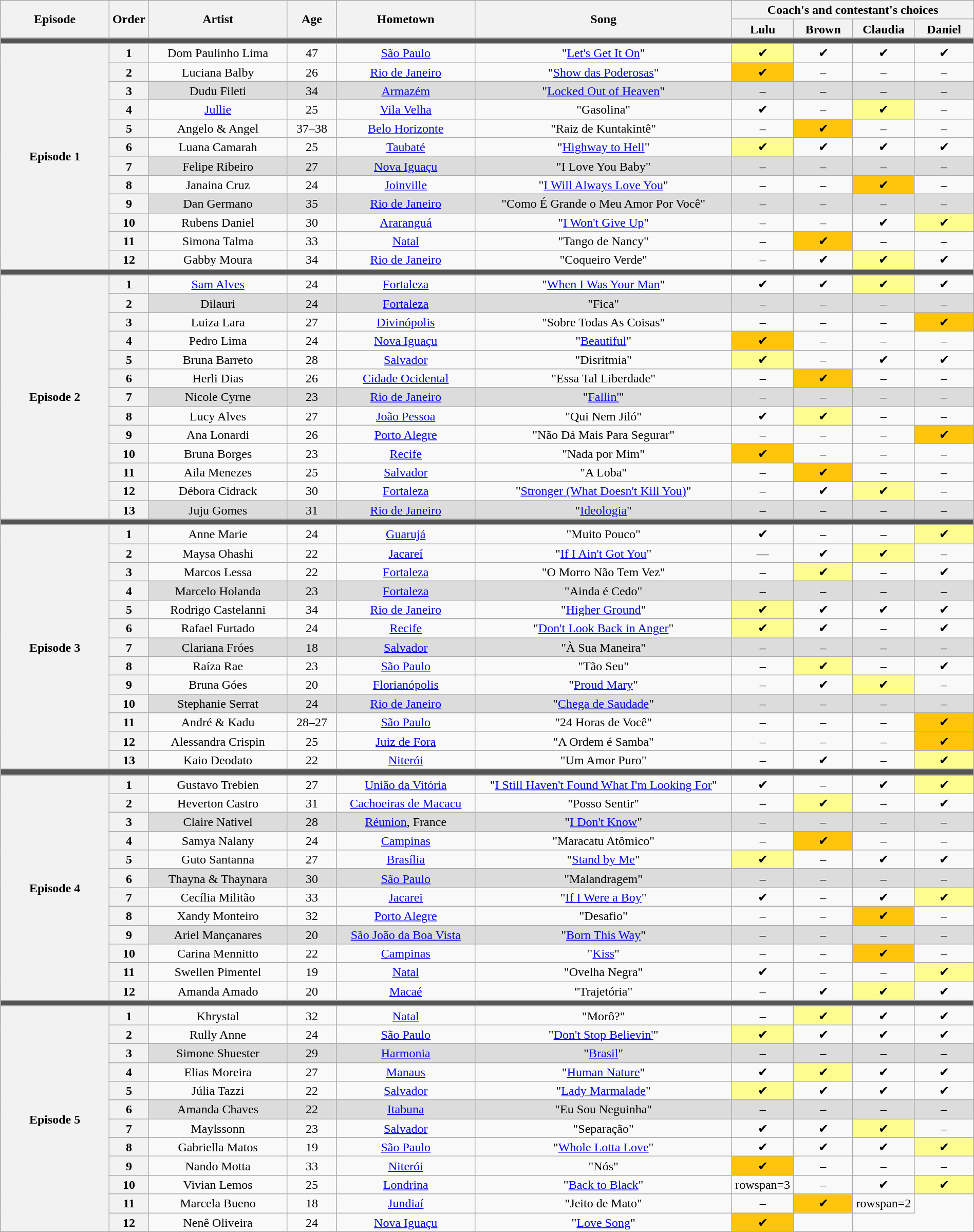<table class="wikitable" style="text-align:center; line-height:17px; width:100%;">
<tr>
<th scope="col" rowspan=2 width="11%">Episode</th>
<th scope="col" rowspan=2 width="04%">Order</th>
<th scope="col" rowspan=2 width="14%">Artist</th>
<th scope="col" rowspan=2 width="05%">Age</th>
<th scope="col" rowspan=2 width="14%">Hometown</th>
<th scope="col" rowspan=2 width="26%">Song</th>
<th scope="col" colspan=4 width="24%">Coach's and contestant's choices</th>
</tr>
<tr>
<th width="6%">Lulu</th>
<th width="6%">Brown</th>
<th width="6%">Claudia</th>
<th width="6%">Daniel</th>
</tr>
<tr>
<td colspan=10 bgcolor=555555></td>
</tr>
<tr>
<th scope="row" rowspan=12>Episode 1<br></th>
<th>1</th>
<td>Dom Paulinho Lima</td>
<td>47</td>
<td><a href='#'>São Paulo</a></td>
<td>"<a href='#'>Let's Get It On</a>"</td>
<td bgcolor="FDFC8F">✔</td>
<td>✔</td>
<td>✔</td>
<td>✔</td>
</tr>
<tr>
<th>2</th>
<td>Luciana Balby</td>
<td>26</td>
<td><a href='#'>Rio de Janeiro</a></td>
<td>"<a href='#'>Show das Poderosas</a>"</td>
<td bgcolor="FFC40C">✔</td>
<td>–</td>
<td>–</td>
<td>–</td>
</tr>
<tr bgcolor="DCDCDC">
<th>3</th>
<td>Dudu Fileti</td>
<td>34</td>
<td><a href='#'>Armazém</a></td>
<td>"<a href='#'>Locked Out of Heaven</a>"</td>
<td>–</td>
<td>–</td>
<td>–</td>
<td>–</td>
</tr>
<tr>
<th>4</th>
<td><a href='#'>Jullie</a></td>
<td>25</td>
<td><a href='#'>Vila Velha</a></td>
<td>"Gasolina"</td>
<td>✔</td>
<td>–</td>
<td bgcolor="FDFC8F">✔</td>
<td>–</td>
</tr>
<tr>
<th>5</th>
<td>Angelo & Angel</td>
<td>37–38</td>
<td><a href='#'>Belo Horizonte</a></td>
<td>"Raiz de Kuntakintê"</td>
<td>–</td>
<td bgcolor="FFC40C">✔</td>
<td>–</td>
<td>–</td>
</tr>
<tr>
<th>6</th>
<td>Luana Camarah</td>
<td>25</td>
<td><a href='#'>Taubaté</a></td>
<td>"<a href='#'>Highway to Hell</a>"</td>
<td bgcolor="FDFC8F">✔</td>
<td>✔</td>
<td>✔</td>
<td>✔</td>
</tr>
<tr bgcolor="DCDCDC">
<th>7</th>
<td>Felipe Ribeiro</td>
<td>27</td>
<td><a href='#'>Nova Iguaçu</a></td>
<td>"I Love You Baby"</td>
<td>–</td>
<td>–</td>
<td>–</td>
<td>–</td>
</tr>
<tr>
<th>8</th>
<td>Janaina Cruz</td>
<td>24</td>
<td><a href='#'>Joinville</a></td>
<td>"<a href='#'>I Will Always Love You</a>"</td>
<td>–</td>
<td>–</td>
<td bgcolor="FFC40C">✔</td>
<td>–</td>
</tr>
<tr bgcolor="DCDCDC">
<th>9</th>
<td>Dan Germano</td>
<td>35</td>
<td><a href='#'>Rio de Janeiro</a></td>
<td>"Como É Grande o Meu Amor Por Você"</td>
<td>–</td>
<td>–</td>
<td>–</td>
<td>–</td>
</tr>
<tr>
<th>10</th>
<td>Rubens Daniel</td>
<td>30</td>
<td><a href='#'>Araranguá</a></td>
<td>"<a href='#'>I Won't Give Up</a>"</td>
<td>–</td>
<td>–</td>
<td>✔</td>
<td bgcolor="FDFC8F">✔</td>
</tr>
<tr>
<th>11</th>
<td>Simona Talma</td>
<td>33</td>
<td><a href='#'>Natal</a></td>
<td>"Tango de Nancy"</td>
<td>–</td>
<td bgcolor="FFC40C">✔</td>
<td>–</td>
<td>–</td>
</tr>
<tr>
<th>12</th>
<td>Gabby Moura</td>
<td>34</td>
<td><a href='#'>Rio de Janeiro</a></td>
<td>"Coqueiro Verde"</td>
<td>–</td>
<td>✔</td>
<td bgcolor="FDFC8F">✔</td>
<td>✔</td>
</tr>
<tr>
<td colspan=10 bgcolor=555555></td>
</tr>
<tr>
<th scope="row" rowspan=13>Episode 2<br></th>
<th>1</th>
<td><a href='#'>Sam Alves</a></td>
<td>24</td>
<td><a href='#'>Fortaleza</a></td>
<td>"<a href='#'>When I Was Your Man</a>"</td>
<td>✔</td>
<td>✔</td>
<td bgcolor="FDFC8F">✔</td>
<td>✔</td>
</tr>
<tr bgcolor="DCDCDC">
<th>2</th>
<td>Dilauri</td>
<td>24</td>
<td><a href='#'>Fortaleza</a></td>
<td>"Fica"</td>
<td>–</td>
<td>–</td>
<td>–</td>
<td>–</td>
</tr>
<tr>
<th>3</th>
<td>Luiza Lara</td>
<td>27</td>
<td><a href='#'>Divinópolis</a></td>
<td>"Sobre Todas As Coisas"</td>
<td>–</td>
<td>–</td>
<td>–</td>
<td bgcolor="FFC40C">✔</td>
</tr>
<tr>
<th>4</th>
<td>Pedro Lima</td>
<td>24</td>
<td><a href='#'>Nova Iguaçu</a></td>
<td>"<a href='#'>Beautiful</a>"</td>
<td bgcolor="FFC40C">✔</td>
<td>–</td>
<td>–</td>
<td>–</td>
</tr>
<tr>
<th>5</th>
<td>Bruna Barreto</td>
<td>28</td>
<td><a href='#'>Salvador</a></td>
<td>"Disritmia"</td>
<td bgcolor="FDFC8F">✔</td>
<td>–</td>
<td>✔</td>
<td>✔</td>
</tr>
<tr>
<th>6</th>
<td>Herli Dias</td>
<td>26</td>
<td><a href='#'>Cidade Ocidental</a></td>
<td>"Essa Tal Liberdade"</td>
<td>–</td>
<td bgcolor="FFC40C">✔</td>
<td>–</td>
<td>–</td>
</tr>
<tr bgcolor="DCDCDC">
<th>7</th>
<td>Nicole Cyrne</td>
<td>23</td>
<td><a href='#'>Rio de Janeiro</a></td>
<td>"<a href='#'>Fallin'</a>"</td>
<td>–</td>
<td>–</td>
<td>–</td>
<td>–</td>
</tr>
<tr>
<th>8</th>
<td>Lucy Alves</td>
<td>27</td>
<td><a href='#'>João Pessoa</a></td>
<td>"Qui Nem Jiló"</td>
<td>✔</td>
<td bgcolor="FDFC8F">✔</td>
<td>–</td>
<td>–</td>
</tr>
<tr>
<th>9</th>
<td>Ana Lonardi</td>
<td>26</td>
<td><a href='#'>Porto Alegre</a></td>
<td>"Não Dá Mais Para Segurar"</td>
<td>–</td>
<td>–</td>
<td>–</td>
<td bgcolor="FFC40C">✔</td>
</tr>
<tr>
<th>10</th>
<td>Bruna Borges</td>
<td>23</td>
<td><a href='#'>Recife</a></td>
<td>"Nada por Mim"</td>
<td bgcolor="FFC40C">✔</td>
<td>–</td>
<td>–</td>
<td>–</td>
</tr>
<tr>
<th>11</th>
<td>Aila Menezes</td>
<td>25</td>
<td><a href='#'>Salvador</a></td>
<td>"A Loba"</td>
<td>–</td>
<td bgcolor="FFC40C">✔</td>
<td>–</td>
<td>–</td>
</tr>
<tr>
<th>12</th>
<td>Débora Cidrack</td>
<td>30</td>
<td><a href='#'>Fortaleza</a></td>
<td>"<a href='#'>Stronger (What Doesn't Kill You)</a>"</td>
<td>–</td>
<td>✔</td>
<td bgcolor="FDFC8F">✔</td>
<td>–</td>
</tr>
<tr bgcolor="DCDCDC">
<th>13</th>
<td>Juju Gomes</td>
<td>31</td>
<td><a href='#'>Rio de Janeiro</a></td>
<td>"<a href='#'>Ideologia</a>"</td>
<td>–</td>
<td>–</td>
<td>–</td>
<td>–</td>
</tr>
<tr>
<td colspan=10 bgcolor=555555></td>
</tr>
<tr>
<th scope="row" rowspan=13>Episode 3<br></th>
<th>1</th>
<td>Anne Marie</td>
<td>24</td>
<td><a href='#'>Guarujá</a></td>
<td>"Muito Pouco"</td>
<td>✔</td>
<td>–</td>
<td>–</td>
<td bgcolor="FDFC8F">✔</td>
</tr>
<tr>
<th>2</th>
<td>Maysa Ohashi</td>
<td>22</td>
<td><a href='#'>Jacareí</a></td>
<td>"<a href='#'>If I Ain't Got You</a>"</td>
<td>—</td>
<td>✔</td>
<td bgcolor="FDFC8F">✔</td>
<td>–</td>
</tr>
<tr>
<th>3</th>
<td>Marcos Lessa</td>
<td>22</td>
<td><a href='#'>Fortaleza</a></td>
<td>"O Morro Não Tem Vez"</td>
<td>–</td>
<td bgcolor="FDFC8F">✔</td>
<td>–</td>
<td>✔</td>
</tr>
<tr bgcolor="DCDCDC">
<th>4</th>
<td>Marcelo Holanda</td>
<td>23</td>
<td><a href='#'>Fortaleza</a></td>
<td>"Ainda é Cedo"</td>
<td>–</td>
<td>–</td>
<td>–</td>
<td>–</td>
</tr>
<tr>
<th>5</th>
<td>Rodrigo Castelanni</td>
<td>34</td>
<td><a href='#'>Rio de Janeiro</a></td>
<td>"<a href='#'>Higher Ground</a>"</td>
<td bgcolor="FDFC8F">✔</td>
<td>✔</td>
<td>✔</td>
<td>✔</td>
</tr>
<tr>
<th>6</th>
<td>Rafael Furtado</td>
<td>24</td>
<td><a href='#'>Recife</a></td>
<td>"<a href='#'>Don't Look Back in Anger</a>"</td>
<td bgcolor="FDFC8F">✔</td>
<td>✔</td>
<td>–</td>
<td>✔</td>
</tr>
<tr bgcolor="DCDCDC">
<th>7</th>
<td>Clariana Fróes</td>
<td>18</td>
<td><a href='#'>Salvador</a></td>
<td>"À Sua Maneira"</td>
<td>–</td>
<td>–</td>
<td>–</td>
<td>–</td>
</tr>
<tr>
<th>8</th>
<td>Raíza Rae</td>
<td>23</td>
<td><a href='#'>São Paulo</a></td>
<td>"Tão Seu"</td>
<td>–</td>
<td bgcolor="FDFC8F">✔</td>
<td>–</td>
<td>✔</td>
</tr>
<tr>
<th>9</th>
<td>Bruna Góes</td>
<td>20</td>
<td><a href='#'>Florianópolis</a></td>
<td>"<a href='#'>Proud Mary</a>"</td>
<td>–</td>
<td>✔</td>
<td bgcolor="FDFC8F">✔</td>
<td>–</td>
</tr>
<tr bgcolor="DCDCDC">
<th>10</th>
<td>Stephanie Serrat</td>
<td>24</td>
<td><a href='#'>Rio de Janeiro</a></td>
<td>"<a href='#'>Chega de Saudade</a>"</td>
<td>–</td>
<td>–</td>
<td>–</td>
<td>–</td>
</tr>
<tr>
<th>11</th>
<td>André & Kadu</td>
<td>28–27</td>
<td><a href='#'>São Paulo</a></td>
<td>"24 Horas de Você"</td>
<td>–</td>
<td>–</td>
<td>–</td>
<td bgcolor="FFC40C">✔</td>
</tr>
<tr>
<th>12</th>
<td>Alessandra Crispin</td>
<td>25</td>
<td><a href='#'>Juiz de Fora</a></td>
<td>"A Ordem é Samba"</td>
<td>–</td>
<td>–</td>
<td>–</td>
<td bgcolor="FFC40C">✔</td>
</tr>
<tr>
<th>13</th>
<td>Kaio Deodato</td>
<td>22</td>
<td><a href='#'>Niterói</a></td>
<td>"Um Amor Puro"</td>
<td>–</td>
<td>✔</td>
<td>–</td>
<td bgcolor="FDFC8F">✔</td>
</tr>
<tr>
<td colspan=10 bgcolor=555555></td>
</tr>
<tr>
<th scope="row" rowspan=12>Episode 4<br></th>
<th>1</th>
<td>Gustavo Trebien</td>
<td>27</td>
<td><a href='#'>União da Vitória</a></td>
<td>"<a href='#'>I Still Haven't Found What I'm Looking For</a>"</td>
<td>✔</td>
<td>–</td>
<td>✔</td>
<td bgcolor="FDFC8F">✔</td>
</tr>
<tr>
<th>2</th>
<td>Heverton Castro</td>
<td>31</td>
<td><a href='#'>Cachoeiras de Macacu</a></td>
<td>"Posso Sentir"</td>
<td>–</td>
<td bgcolor="FDFC8F">✔</td>
<td>–</td>
<td>✔</td>
</tr>
<tr bgcolor="DCDCDC">
<th>3</th>
<td>Claire Nativel</td>
<td>28</td>
<td><a href='#'>Réunion</a>, France</td>
<td>"<a href='#'>I Don't Know</a>"</td>
<td>–</td>
<td>–</td>
<td>–</td>
<td>–</td>
</tr>
<tr>
<th>4</th>
<td>Samya Nalany</td>
<td>24</td>
<td><a href='#'>Campinas</a></td>
<td>"Maracatu Atômico"</td>
<td>–</td>
<td bgcolor="FFC40C">✔</td>
<td>–</td>
<td>–</td>
</tr>
<tr>
<th>5</th>
<td>Guto Santanna</td>
<td>27</td>
<td><a href='#'>Brasília</a></td>
<td>"<a href='#'>Stand by Me</a>"</td>
<td bgcolor="FDFC8F">✔</td>
<td>–</td>
<td>✔</td>
<td>✔</td>
</tr>
<tr bgcolor="DCDCDC">
<th>6</th>
<td>Thayna & Thaynara</td>
<td>30</td>
<td><a href='#'>São Paulo</a></td>
<td>"Malandragem"</td>
<td>–</td>
<td>–</td>
<td>–</td>
<td>–</td>
</tr>
<tr>
<th>7</th>
<td>Cecília Militão</td>
<td>33</td>
<td><a href='#'>Jacarei</a></td>
<td>"<a href='#'>If I Were a Boy</a>"</td>
<td>✔</td>
<td>–</td>
<td>✔</td>
<td bgcolor="FDFC8F">✔</td>
</tr>
<tr>
<th>8</th>
<td>Xandy Monteiro</td>
<td>32</td>
<td><a href='#'>Porto Alegre</a></td>
<td>"Desafio"</td>
<td>–</td>
<td>–</td>
<td bgcolor="FFC40C">✔</td>
<td>–</td>
</tr>
<tr bgcolor="DCDCDC">
<th>9</th>
<td>Ariel Mançanares</td>
<td>20</td>
<td><a href='#'>São João da Boa Vista</a></td>
<td>"<a href='#'>Born This Way</a>"</td>
<td>–</td>
<td>–</td>
<td>–</td>
<td>–</td>
</tr>
<tr>
<th>10</th>
<td>Carina Mennitto</td>
<td>22</td>
<td><a href='#'>Campinas</a></td>
<td>"<a href='#'>Kiss</a>"</td>
<td>–</td>
<td>–</td>
<td bgcolor="FFC40C">✔</td>
<td>–</td>
</tr>
<tr>
<th>11</th>
<td>Swellen Pimentel</td>
<td>19</td>
<td><a href='#'>Natal</a></td>
<td>"Ovelha Negra"</td>
<td>✔</td>
<td>–</td>
<td>–</td>
<td bgcolor="FDFC8F">✔</td>
</tr>
<tr>
<th>12</th>
<td>Amanda Amado</td>
<td>20</td>
<td><a href='#'>Macaé</a></td>
<td>"Trajetória"</td>
<td>–</td>
<td>✔</td>
<td bgcolor="FDFC8F">✔</td>
<td>✔</td>
</tr>
<tr>
<td colspan=10 bgcolor=555555></td>
</tr>
<tr>
<th scope="row" rowspan=12>Episode 5<br></th>
<th>1</th>
<td>Khrystal</td>
<td>32</td>
<td><a href='#'>Natal</a></td>
<td>"Morô?"</td>
<td>–</td>
<td bgcolor="FDFC8F">✔</td>
<td>✔</td>
<td>✔</td>
</tr>
<tr>
<th>2</th>
<td>Rully Anne</td>
<td>24</td>
<td><a href='#'>São Paulo</a></td>
<td>"<a href='#'>Don't Stop Believin'</a>"</td>
<td bgcolor="FDFC8F">✔</td>
<td>✔</td>
<td>✔</td>
<td>✔</td>
</tr>
<tr bgcolor="DCDCDC">
<th>3</th>
<td>Simone Shuester</td>
<td>29</td>
<td><a href='#'>Harmonia</a></td>
<td>"<a href='#'>Brasil</a>"</td>
<td>–</td>
<td>–</td>
<td>–</td>
<td>–</td>
</tr>
<tr>
<th>4</th>
<td>Elias Moreira</td>
<td>27</td>
<td><a href='#'>Manaus</a></td>
<td>"<a href='#'>Human Nature</a>"</td>
<td>✔</td>
<td bgcolor="FDFC8F">✔</td>
<td>✔</td>
<td>✔</td>
</tr>
<tr>
<th>5</th>
<td>Júlia Tazzi</td>
<td>22</td>
<td><a href='#'>Salvador</a></td>
<td>"<a href='#'>Lady Marmalade</a>"</td>
<td bgcolor="FDFC8F">✔</td>
<td>✔</td>
<td>✔</td>
<td>✔</td>
</tr>
<tr bgcolor="DCDCDC">
<th>6</th>
<td>Amanda Chaves</td>
<td>22</td>
<td><a href='#'>Itabuna</a></td>
<td>"Eu Sou Neguinha"</td>
<td>–</td>
<td>–</td>
<td>–</td>
<td>–</td>
</tr>
<tr>
<th>7</th>
<td>Maylssonn</td>
<td>23</td>
<td><a href='#'>Salvador</a></td>
<td>"Separação"</td>
<td>✔</td>
<td>✔</td>
<td bgcolor="FDFC8F">✔</td>
<td>–</td>
</tr>
<tr>
<th>8</th>
<td>Gabriella Matos</td>
<td>19</td>
<td><a href='#'>São Paulo</a></td>
<td>"<a href='#'>Whole Lotta Love</a>"</td>
<td>✔</td>
<td>✔</td>
<td>✔</td>
<td bgcolor="FDFC8F">✔</td>
</tr>
<tr>
<th>9</th>
<td>Nando Motta</td>
<td>33</td>
<td><a href='#'>Niterói</a></td>
<td>"Nós"</td>
<td bgcolor="FFC40C">✔</td>
<td>–</td>
<td>–</td>
<td>–</td>
</tr>
<tr>
<th>10</th>
<td>Vivian Lemos</td>
<td>25</td>
<td><a href='#'>Londrina</a></td>
<td>"<a href='#'>Back to Black</a>"</td>
<td>rowspan=3 </td>
<td>–</td>
<td>✔</td>
<td bgcolor="FDFC8F">✔</td>
</tr>
<tr>
<th>11</th>
<td>Marcela Bueno</td>
<td>18</td>
<td><a href='#'>Jundiaí</a></td>
<td>"Jeito de Mato"</td>
<td>–</td>
<td bgcolor="FFC40C">✔</td>
<td>rowspan=2 </td>
</tr>
<tr>
<th>12</th>
<td>Nenê Oliveira</td>
<td>24</td>
<td><a href='#'>Nova Iguaçu</a></td>
<td>"<a href='#'>Love Song</a>"</td>
<td bgcolor="FFC40C">✔</td>
<td></td>
</tr>
</table>
